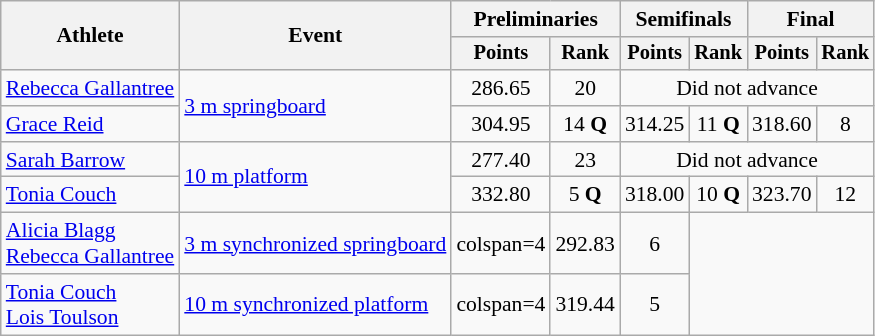<table class=wikitable style="font-size:90%">
<tr>
<th rowspan="2">Athlete</th>
<th rowspan="2">Event</th>
<th colspan="2">Preliminaries</th>
<th colspan="2">Semifinals</th>
<th colspan="2">Final</th>
</tr>
<tr style="font-size:95%">
<th>Points</th>
<th>Rank</th>
<th>Points</th>
<th>Rank</th>
<th>Points</th>
<th>Rank</th>
</tr>
<tr align=center>
<td align=left><a href='#'>Rebecca Gallantree</a></td>
<td align=left rowspan=2><a href='#'>3 m springboard</a></td>
<td>286.65</td>
<td>20</td>
<td colspan=4>Did not advance</td>
</tr>
<tr align=center>
<td align=left><a href='#'>Grace Reid</a></td>
<td>304.95</td>
<td>14 <strong>Q</strong></td>
<td>314.25</td>
<td>11 <strong>Q</strong></td>
<td>318.60</td>
<td>8</td>
</tr>
<tr align=center>
<td align=left><a href='#'>Sarah Barrow</a></td>
<td align=left rowspan=2><a href='#'>10 m platform</a></td>
<td>277.40</td>
<td>23</td>
<td colspan=4>Did not advance</td>
</tr>
<tr align=center>
<td align=left><a href='#'>Tonia Couch</a></td>
<td>332.80</td>
<td>5 <strong>Q</strong></td>
<td>318.00</td>
<td>10 <strong>Q</strong></td>
<td>323.70</td>
<td>12</td>
</tr>
<tr align=center>
<td align=left><a href='#'>Alicia Blagg</a><br><a href='#'>Rebecca Gallantree</a></td>
<td align=left><a href='#'>3 m synchronized springboard</a></td>
<td>colspan=4 </td>
<td>292.83</td>
<td>6</td>
</tr>
<tr align=center>
<td align=left><a href='#'>Tonia Couch</a><br><a href='#'>Lois Toulson</a></td>
<td align=left><a href='#'>10 m synchronized platform</a></td>
<td>colspan=4 </td>
<td>319.44</td>
<td>5</td>
</tr>
</table>
